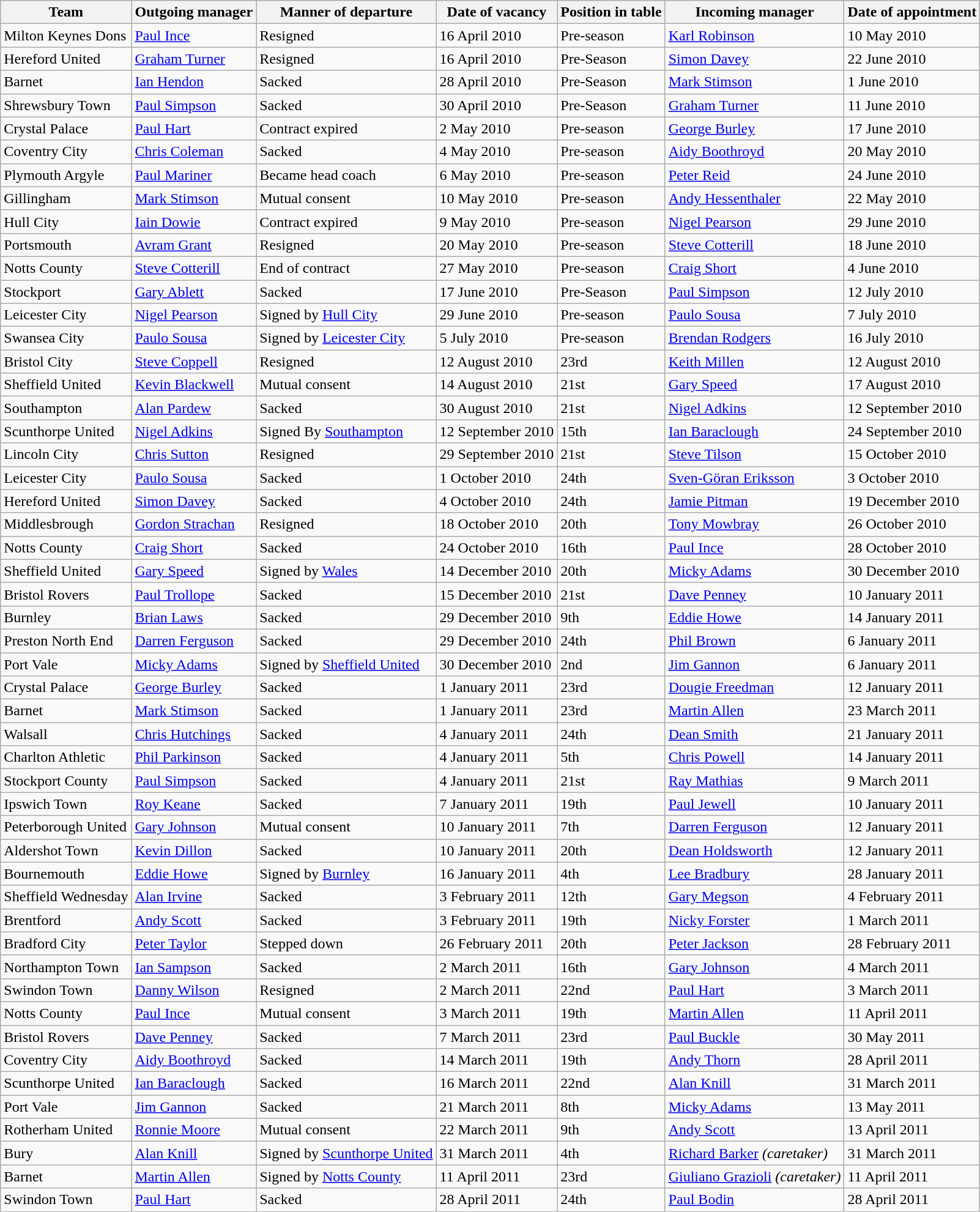<table class="wikitable">
<tr>
<th>Team</th>
<th>Outgoing manager</th>
<th>Manner of departure</th>
<th>Date of vacancy</th>
<th>Position in table</th>
<th>Incoming manager</th>
<th>Date of appointment</th>
</tr>
<tr>
<td>Milton Keynes Dons</td>
<td><a href='#'>Paul Ince</a></td>
<td>Resigned</td>
<td>16 April 2010</td>
<td>Pre-season</td>
<td><a href='#'>Karl Robinson</a></td>
<td>10 May 2010</td>
</tr>
<tr>
<td>Hereford United</td>
<td><a href='#'>Graham Turner</a></td>
<td>Resigned</td>
<td>16 April 2010</td>
<td>Pre-Season</td>
<td><a href='#'>Simon Davey</a></td>
<td>22 June 2010</td>
</tr>
<tr>
<td>Barnet</td>
<td><a href='#'>Ian Hendon</a></td>
<td>Sacked</td>
<td>28 April 2010</td>
<td>Pre-Season</td>
<td><a href='#'>Mark Stimson</a></td>
<td>1 June 2010</td>
</tr>
<tr>
<td>Shrewsbury Town</td>
<td><a href='#'>Paul Simpson</a></td>
<td>Sacked</td>
<td>30 April 2010</td>
<td>Pre-Season</td>
<td><a href='#'>Graham Turner</a></td>
<td>11 June 2010</td>
</tr>
<tr>
<td>Crystal Palace</td>
<td><a href='#'>Paul Hart</a></td>
<td>Contract expired</td>
<td>2 May 2010</td>
<td>Pre-season</td>
<td><a href='#'>George Burley</a></td>
<td>17 June 2010</td>
</tr>
<tr>
<td>Coventry City</td>
<td><a href='#'>Chris Coleman</a></td>
<td>Sacked</td>
<td>4 May 2010</td>
<td>Pre-season</td>
<td><a href='#'>Aidy Boothroyd</a></td>
<td>20 May 2010</td>
</tr>
<tr>
<td>Plymouth Argyle</td>
<td><a href='#'>Paul Mariner</a></td>
<td>Became head coach</td>
<td>6 May 2010</td>
<td>Pre-season</td>
<td><a href='#'>Peter Reid</a></td>
<td>24 June 2010</td>
</tr>
<tr>
<td>Gillingham</td>
<td><a href='#'>Mark Stimson</a></td>
<td>Mutual consent</td>
<td>10 May 2010</td>
<td>Pre-season</td>
<td><a href='#'>Andy Hessenthaler</a></td>
<td>22 May 2010</td>
</tr>
<tr>
<td>Hull City</td>
<td><a href='#'>Iain Dowie</a></td>
<td>Contract expired</td>
<td>9 May 2010</td>
<td>Pre-season</td>
<td><a href='#'>Nigel Pearson</a></td>
<td>29 June 2010</td>
</tr>
<tr>
<td>Portsmouth</td>
<td><a href='#'>Avram Grant</a></td>
<td>Resigned</td>
<td>20 May 2010</td>
<td>Pre-season</td>
<td><a href='#'>Steve Cotterill</a></td>
<td>18 June 2010</td>
</tr>
<tr>
<td>Notts County</td>
<td><a href='#'>Steve Cotterill</a></td>
<td>End of contract</td>
<td>27 May 2010</td>
<td>Pre-season</td>
<td><a href='#'>Craig Short</a></td>
<td>4 June 2010</td>
</tr>
<tr>
<td>Stockport</td>
<td><a href='#'>Gary Ablett</a></td>
<td>Sacked</td>
<td>17 June 2010</td>
<td>Pre-Season</td>
<td><a href='#'>Paul Simpson</a></td>
<td>12 July 2010</td>
</tr>
<tr>
<td>Leicester City</td>
<td><a href='#'>Nigel Pearson</a></td>
<td>Signed by <a href='#'>Hull City</a></td>
<td>29 June 2010</td>
<td>Pre-season</td>
<td><a href='#'>Paulo Sousa</a></td>
<td>7 July 2010</td>
</tr>
<tr>
<td>Swansea City</td>
<td><a href='#'>Paulo Sousa</a></td>
<td>Signed by <a href='#'>Leicester City</a></td>
<td>5 July 2010</td>
<td>Pre-season</td>
<td><a href='#'>Brendan Rodgers</a></td>
<td>16 July 2010</td>
</tr>
<tr>
<td>Bristol City</td>
<td><a href='#'>Steve Coppell</a></td>
<td>Resigned</td>
<td>12 August 2010</td>
<td>23rd</td>
<td><a href='#'>Keith Millen</a></td>
<td>12 August 2010</td>
</tr>
<tr>
<td>Sheffield United</td>
<td><a href='#'>Kevin Blackwell</a></td>
<td>Mutual consent</td>
<td>14 August 2010</td>
<td>21st</td>
<td><a href='#'>Gary Speed</a></td>
<td>17 August 2010</td>
</tr>
<tr>
<td>Southampton</td>
<td><a href='#'>Alan Pardew</a></td>
<td>Sacked</td>
<td>30 August 2010</td>
<td>21st</td>
<td><a href='#'>Nigel Adkins</a></td>
<td>12 September 2010</td>
</tr>
<tr>
<td>Scunthorpe United</td>
<td><a href='#'>Nigel Adkins</a></td>
<td>Signed By <a href='#'>Southampton</a></td>
<td>12 September 2010</td>
<td>15th</td>
<td><a href='#'>Ian Baraclough</a></td>
<td>24 September 2010</td>
</tr>
<tr>
<td>Lincoln City</td>
<td><a href='#'>Chris Sutton</a></td>
<td>Resigned</td>
<td>29 September 2010</td>
<td>21st</td>
<td><a href='#'>Steve Tilson</a></td>
<td>15 October 2010</td>
</tr>
<tr>
<td>Leicester City</td>
<td><a href='#'>Paulo Sousa</a></td>
<td>Sacked</td>
<td>1 October 2010</td>
<td>24th</td>
<td><a href='#'>Sven-Göran Eriksson</a></td>
<td>3 October 2010</td>
</tr>
<tr>
<td>Hereford United</td>
<td><a href='#'>Simon Davey</a></td>
<td>Sacked</td>
<td>4 October 2010</td>
<td>24th</td>
<td><a href='#'>Jamie Pitman</a></td>
<td>19 December 2010</td>
</tr>
<tr>
<td>Middlesbrough</td>
<td><a href='#'>Gordon Strachan</a></td>
<td>Resigned</td>
<td>18 October 2010</td>
<td>20th</td>
<td><a href='#'>Tony Mowbray</a></td>
<td>26 October 2010</td>
</tr>
<tr>
<td>Notts County</td>
<td><a href='#'>Craig Short</a></td>
<td>Sacked</td>
<td>24 October 2010</td>
<td>16th</td>
<td><a href='#'>Paul Ince</a></td>
<td>28 October 2010</td>
</tr>
<tr>
<td>Sheffield United</td>
<td><a href='#'>Gary Speed</a></td>
<td>Signed by <a href='#'>Wales</a></td>
<td>14 December 2010</td>
<td>20th</td>
<td><a href='#'>Micky Adams</a></td>
<td>30 December 2010</td>
</tr>
<tr>
<td>Bristol Rovers</td>
<td><a href='#'>Paul Trollope</a></td>
<td>Sacked</td>
<td>15 December 2010</td>
<td>21st</td>
<td><a href='#'>Dave Penney</a></td>
<td>10 January 2011</td>
</tr>
<tr>
<td>Burnley</td>
<td><a href='#'>Brian Laws</a></td>
<td>Sacked</td>
<td>29 December 2010</td>
<td>9th</td>
<td><a href='#'>Eddie Howe</a></td>
<td>14 January 2011</td>
</tr>
<tr>
<td>Preston North End</td>
<td><a href='#'>Darren Ferguson</a></td>
<td>Sacked</td>
<td>29 December 2010</td>
<td>24th</td>
<td><a href='#'>Phil Brown</a></td>
<td>6 January 2011</td>
</tr>
<tr>
<td>Port Vale</td>
<td><a href='#'>Micky Adams</a></td>
<td>Signed by <a href='#'>Sheffield United</a></td>
<td>30 December 2010</td>
<td>2nd</td>
<td><a href='#'>Jim Gannon</a></td>
<td>6 January 2011</td>
</tr>
<tr>
<td>Crystal Palace</td>
<td><a href='#'>George Burley</a></td>
<td>Sacked</td>
<td>1 January 2011</td>
<td>23rd</td>
<td><a href='#'>Dougie Freedman</a></td>
<td>12 January 2011</td>
</tr>
<tr>
<td>Barnet</td>
<td><a href='#'>Mark Stimson</a></td>
<td>Sacked</td>
<td>1 January 2011</td>
<td>23rd</td>
<td><a href='#'>Martin Allen</a></td>
<td>23 March 2011</td>
</tr>
<tr>
<td>Walsall</td>
<td><a href='#'>Chris Hutchings</a></td>
<td>Sacked</td>
<td>4 January 2011</td>
<td>24th</td>
<td><a href='#'>Dean Smith</a></td>
<td>21 January 2011</td>
</tr>
<tr>
<td>Charlton Athletic</td>
<td><a href='#'>Phil Parkinson</a></td>
<td>Sacked</td>
<td>4 January 2011</td>
<td>5th</td>
<td><a href='#'>Chris Powell</a></td>
<td>14 January 2011</td>
</tr>
<tr>
<td>Stockport County</td>
<td><a href='#'>Paul Simpson</a></td>
<td>Sacked</td>
<td>4 January 2011</td>
<td>21st</td>
<td><a href='#'>Ray Mathias</a></td>
<td>9 March 2011</td>
</tr>
<tr>
<td>Ipswich Town</td>
<td><a href='#'>Roy Keane</a></td>
<td>Sacked</td>
<td>7 January 2011</td>
<td>19th</td>
<td><a href='#'>Paul Jewell</a></td>
<td>10 January 2011</td>
</tr>
<tr>
<td>Peterborough United</td>
<td><a href='#'>Gary Johnson</a></td>
<td>Mutual consent</td>
<td>10 January 2011</td>
<td>7th</td>
<td><a href='#'>Darren Ferguson</a></td>
<td>12 January 2011</td>
</tr>
<tr>
<td>Aldershot Town</td>
<td><a href='#'>Kevin Dillon</a></td>
<td>Sacked</td>
<td>10 January 2011</td>
<td>20th</td>
<td><a href='#'>Dean Holdsworth</a></td>
<td>12 January 2011</td>
</tr>
<tr>
<td>Bournemouth</td>
<td><a href='#'>Eddie Howe</a></td>
<td>Signed by <a href='#'>Burnley</a></td>
<td>16 January 2011</td>
<td>4th</td>
<td><a href='#'>Lee Bradbury</a></td>
<td>28 January 2011</td>
</tr>
<tr>
<td>Sheffield Wednesday</td>
<td><a href='#'>Alan Irvine</a></td>
<td>Sacked</td>
<td>3 February 2011</td>
<td>12th</td>
<td><a href='#'>Gary Megson</a></td>
<td>4 February 2011</td>
</tr>
<tr>
<td>Brentford</td>
<td><a href='#'>Andy Scott</a></td>
<td>Sacked</td>
<td>3 February 2011</td>
<td>19th</td>
<td><a href='#'>Nicky Forster</a></td>
<td>1 March 2011</td>
</tr>
<tr>
<td>Bradford City</td>
<td><a href='#'>Peter Taylor</a></td>
<td>Stepped down</td>
<td>26 February 2011</td>
<td>20th</td>
<td><a href='#'>Peter Jackson</a></td>
<td>28 February 2011</td>
</tr>
<tr>
<td>Northampton Town</td>
<td><a href='#'>Ian Sampson</a></td>
<td>Sacked</td>
<td>2 March 2011</td>
<td>16th</td>
<td><a href='#'>Gary Johnson</a></td>
<td>4 March 2011</td>
</tr>
<tr>
<td>Swindon Town</td>
<td><a href='#'>Danny Wilson</a></td>
<td>Resigned</td>
<td>2 March 2011</td>
<td>22nd</td>
<td><a href='#'>Paul Hart</a></td>
<td>3 March 2011</td>
</tr>
<tr>
<td>Notts County</td>
<td><a href='#'>Paul Ince</a></td>
<td>Mutual consent</td>
<td>3 March 2011</td>
<td>19th</td>
<td><a href='#'>Martin Allen</a></td>
<td>11 April 2011</td>
</tr>
<tr>
<td>Bristol Rovers</td>
<td><a href='#'>Dave Penney</a></td>
<td>Sacked</td>
<td>7 March 2011</td>
<td>23rd</td>
<td><a href='#'>Paul Buckle</a></td>
<td>30 May 2011</td>
</tr>
<tr>
<td>Coventry City</td>
<td><a href='#'>Aidy Boothroyd</a></td>
<td>Sacked</td>
<td>14 March 2011</td>
<td>19th</td>
<td><a href='#'>Andy Thorn</a></td>
<td>28 April 2011</td>
</tr>
<tr>
<td>Scunthorpe United</td>
<td><a href='#'>Ian Baraclough</a></td>
<td>Sacked</td>
<td>16 March 2011</td>
<td>22nd</td>
<td><a href='#'>Alan Knill</a></td>
<td>31 March 2011</td>
</tr>
<tr>
<td>Port Vale</td>
<td><a href='#'>Jim Gannon</a></td>
<td>Sacked</td>
<td>21 March 2011</td>
<td>8th</td>
<td><a href='#'>Micky Adams</a></td>
<td>13 May 2011</td>
</tr>
<tr>
<td>Rotherham United</td>
<td><a href='#'>Ronnie Moore</a></td>
<td>Mutual consent</td>
<td>22 March 2011</td>
<td>9th</td>
<td><a href='#'>Andy Scott</a></td>
<td>13 April 2011</td>
</tr>
<tr>
<td>Bury</td>
<td><a href='#'>Alan Knill</a></td>
<td>Signed by <a href='#'>Scunthorpe United</a></td>
<td>31 March 2011</td>
<td>4th</td>
<td><a href='#'>Richard Barker</a> <em>(caretaker)</em></td>
<td>31 March 2011</td>
</tr>
<tr>
<td>Barnet</td>
<td><a href='#'>Martin Allen</a></td>
<td>Signed by <a href='#'>Notts County</a></td>
<td>11 April 2011</td>
<td>23rd</td>
<td><a href='#'>Giuliano Grazioli</a> <em>(caretaker)</em></td>
<td>11 April 2011</td>
</tr>
<tr>
<td>Swindon Town</td>
<td><a href='#'>Paul Hart</a></td>
<td>Sacked</td>
<td>28 April 2011</td>
<td>24th</td>
<td><a href='#'>Paul Bodin</a></td>
<td>28 April 2011</td>
</tr>
</table>
